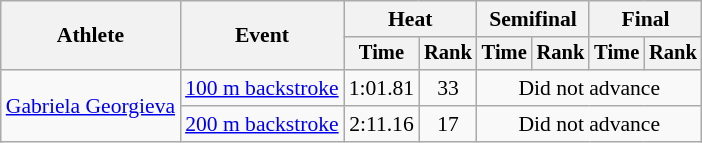<table class="wikitable" style="text-align:center; font-size:90%">
<tr>
<th rowspan="2">Athlete</th>
<th rowspan="2">Event</th>
<th colspan="2">Heat</th>
<th colspan="2">Semifinal</th>
<th colspan="2">Final</th>
</tr>
<tr style="font-size:95%">
<th>Time</th>
<th>Rank</th>
<th>Time</th>
<th>Rank</th>
<th>Time</th>
<th>Rank</th>
</tr>
<tr>
<td align=left rowspan=2><a href='#'>Gabriela Georgieva</a></td>
<td align=left><a href='#'>100 m backstroke</a></td>
<td>1:01.81</td>
<td>33</td>
<td colspan=4>Did not advance</td>
</tr>
<tr>
<td align=left><a href='#'>200 m backstroke</a></td>
<td>2:11.16</td>
<td>17</td>
<td colspan=4>Did not advance</td>
</tr>
</table>
